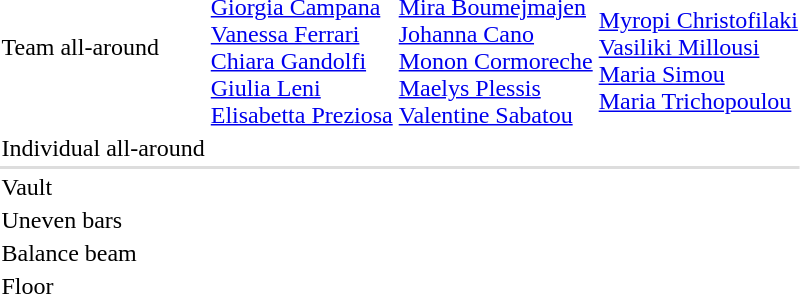<table>
<tr>
<td>Team all-around<br></td>
<td><br><a href='#'>Giorgia Campana</a><br><a href='#'>Vanessa Ferrari</a><br><a href='#'>Chiara Gandolfi</a><br><a href='#'>Giulia Leni</a><br><a href='#'>Elisabetta Preziosa</a></td>
<td><br><a href='#'>Mira Boumejmajen</a><br><a href='#'>Johanna Cano</a><br><a href='#'>Monon Cormoreche</a><br><a href='#'>Maelys Plessis</a><br><a href='#'>Valentine Sabatou</a></td>
<td><br><a href='#'>Myropi Christofilaki</a><br><a href='#'>Vasiliki Millousi</a><br><a href='#'>Maria Simou</a><br><a href='#'>Maria Trichopoulou</a></td>
</tr>
<tr>
<td>Individual all-around<br></td>
<td></td>
<td></td>
<td></td>
</tr>
<tr bgcolor=#DDDDDD>
<td colspan=7></td>
</tr>
<tr>
<td>Vault<br></td>
<td></td>
<td></td>
<td></td>
</tr>
<tr>
<td>Uneven bars<br></td>
<td></td>
<td></td>
<td></td>
</tr>
<tr>
<td>Balance beam<br></td>
<td></td>
<td></td>
<td></td>
</tr>
<tr>
<td>Floor<br></td>
<td></td>
<td></td>
<td></td>
</tr>
</table>
